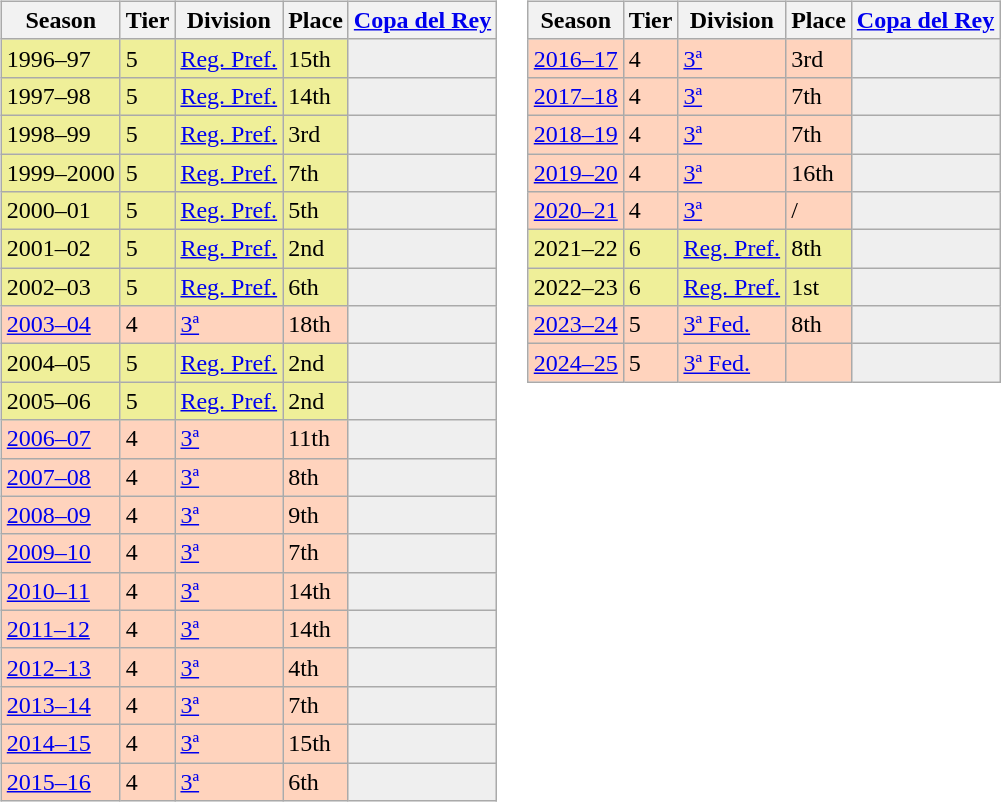<table>
<tr>
<td valign="top" width=0%><br><table class="wikitable">
<tr style="background:#f0f6fa;">
<th>Season</th>
<th>Tier</th>
<th>Division</th>
<th>Place</th>
<th><a href='#'>Copa del Rey</a></th>
</tr>
<tr>
<td style="background:#EFEF99;">1996–97</td>
<td style="background:#EFEF99;">5</td>
<td style="background:#EFEF99;"><a href='#'>Reg. Pref.</a></td>
<td style="background:#EFEF99;">15th</td>
<th style="background:#efefef;"></th>
</tr>
<tr>
<td style="background:#EFEF99;">1997–98</td>
<td style="background:#EFEF99;">5</td>
<td style="background:#EFEF99;"><a href='#'>Reg. Pref.</a></td>
<td style="background:#EFEF99;">14th</td>
<th style="background:#efefef;"></th>
</tr>
<tr>
<td style="background:#EFEF99;">1998–99</td>
<td style="background:#EFEF99;">5</td>
<td style="background:#EFEF99;"><a href='#'>Reg. Pref.</a></td>
<td style="background:#EFEF99;">3rd</td>
<th style="background:#efefef;"></th>
</tr>
<tr>
<td style="background:#EFEF99;">1999–2000</td>
<td style="background:#EFEF99;">5</td>
<td style="background:#EFEF99;"><a href='#'>Reg. Pref.</a></td>
<td style="background:#EFEF99;">7th</td>
<th style="background:#efefef;"></th>
</tr>
<tr>
<td style="background:#EFEF99;">2000–01</td>
<td style="background:#EFEF99;">5</td>
<td style="background:#EFEF99;"><a href='#'>Reg. Pref.</a></td>
<td style="background:#EFEF99;">5th</td>
<th style="background:#efefef;"></th>
</tr>
<tr>
<td style="background:#EFEF99;">2001–02</td>
<td style="background:#EFEF99;">5</td>
<td style="background:#EFEF99;"><a href='#'>Reg. Pref.</a></td>
<td style="background:#EFEF99;">2nd</td>
<th style="background:#efefef;"></th>
</tr>
<tr>
<td style="background:#EFEF99;">2002–03</td>
<td style="background:#EFEF99;">5</td>
<td style="background:#EFEF99;"><a href='#'>Reg. Pref.</a></td>
<td style="background:#EFEF99;">6th</td>
<th style="background:#efefef;"></th>
</tr>
<tr>
<td style="background:#FFD3BD;"><a href='#'>2003–04</a></td>
<td style="background:#FFD3BD;">4</td>
<td style="background:#FFD3BD;"><a href='#'>3ª</a></td>
<td style="background:#FFD3BD;">18th</td>
<th style="background:#efefef;"></th>
</tr>
<tr>
<td style="background:#EFEF99;">2004–05</td>
<td style="background:#EFEF99;">5</td>
<td style="background:#EFEF99;"><a href='#'>Reg. Pref.</a></td>
<td style="background:#EFEF99;">2nd</td>
<th style="background:#efefef;"></th>
</tr>
<tr>
<td style="background:#EFEF99;">2005–06</td>
<td style="background:#EFEF99;">5</td>
<td style="background:#EFEF99;"><a href='#'>Reg. Pref.</a></td>
<td style="background:#EFEF99;">2nd</td>
<th style="background:#efefef;"></th>
</tr>
<tr>
<td style="background:#FFD3BD;"><a href='#'>2006–07</a></td>
<td style="background:#FFD3BD;">4</td>
<td style="background:#FFD3BD;"><a href='#'>3ª</a></td>
<td style="background:#FFD3BD;">11th</td>
<th style="background:#efefef;"></th>
</tr>
<tr>
<td style="background:#FFD3BD;"><a href='#'>2007–08</a></td>
<td style="background:#FFD3BD;">4</td>
<td style="background:#FFD3BD;"><a href='#'>3ª</a></td>
<td style="background:#FFD3BD;">8th</td>
<th style="background:#efefef;"></th>
</tr>
<tr>
<td style="background:#FFD3BD;"><a href='#'>2008–09</a></td>
<td style="background:#FFD3BD;">4</td>
<td style="background:#FFD3BD;"><a href='#'>3ª</a></td>
<td style="background:#FFD3BD;">9th</td>
<td style="background:#efefef;"></td>
</tr>
<tr>
<td style="background:#FFD3BD;"><a href='#'>2009–10</a></td>
<td style="background:#FFD3BD;">4</td>
<td style="background:#FFD3BD;"><a href='#'>3ª</a></td>
<td style="background:#FFD3BD;">7th</td>
<td style="background:#efefef;"></td>
</tr>
<tr>
<td style="background:#FFD3BD;"><a href='#'>2010–11</a></td>
<td style="background:#FFD3BD;">4</td>
<td style="background:#FFD3BD;"><a href='#'>3ª</a></td>
<td style="background:#FFD3BD;">14th</td>
<td style="background:#efefef;"></td>
</tr>
<tr>
<td style="background:#FFD3BD;"><a href='#'>2011–12</a></td>
<td style="background:#FFD3BD;">4</td>
<td style="background:#FFD3BD;"><a href='#'>3ª</a></td>
<td style="background:#FFD3BD;">14th</td>
<td style="background:#efefef;"></td>
</tr>
<tr>
<td style="background:#FFD3BD;"><a href='#'>2012–13</a></td>
<td style="background:#FFD3BD;">4</td>
<td style="background:#FFD3BD;"><a href='#'>3ª</a></td>
<td style="background:#FFD3BD;">4th</td>
<td style="background:#efefef;"></td>
</tr>
<tr>
<td style="background:#FFD3BD;"><a href='#'>2013–14</a></td>
<td style="background:#FFD3BD;">4</td>
<td style="background:#FFD3BD;"><a href='#'>3ª</a></td>
<td style="background:#FFD3BD;">7th</td>
<td style="background:#efefef;"></td>
</tr>
<tr>
<td style="background:#FFD3BD;"><a href='#'>2014–15</a></td>
<td style="background:#FFD3BD;">4</td>
<td style="background:#FFD3BD;"><a href='#'>3ª</a></td>
<td style="background:#FFD3BD;">15th</td>
<td style="background:#efefef;"></td>
</tr>
<tr>
<td style="background:#FFD3BD;"><a href='#'>2015–16</a></td>
<td style="background:#FFD3BD;">4</td>
<td style="background:#FFD3BD;"><a href='#'>3ª</a></td>
<td style="background:#FFD3BD;">6th</td>
<td style="background:#efefef;"></td>
</tr>
</table>
</td>
<td valign="top" width=0%><br><table class="wikitable">
<tr style="background:#f0f6fa;">
<th>Season</th>
<th>Tier</th>
<th>Division</th>
<th>Place</th>
<th><a href='#'>Copa del Rey</a></th>
</tr>
<tr>
<td style="background:#FFD3BD;"><a href='#'>2016–17</a></td>
<td style="background:#FFD3BD;">4</td>
<td style="background:#FFD3BD;"><a href='#'>3ª</a></td>
<td style="background:#FFD3BD;">3rd</td>
<td style="background:#efefef;"></td>
</tr>
<tr>
<td style="background:#FFD3BD;"><a href='#'>2017–18</a></td>
<td style="background:#FFD3BD;">4</td>
<td style="background:#FFD3BD;"><a href='#'>3ª</a></td>
<td style="background:#FFD3BD;">7th</td>
<td style="background:#efefef;"></td>
</tr>
<tr>
<td style="background:#FFD3BD;"><a href='#'>2018–19</a></td>
<td style="background:#FFD3BD;">4</td>
<td style="background:#FFD3BD;"><a href='#'>3ª</a></td>
<td style="background:#FFD3BD;">7th</td>
<td style="background:#efefef;"></td>
</tr>
<tr>
<td style="background:#FFD3BD;"><a href='#'>2019–20</a></td>
<td style="background:#FFD3BD;">4</td>
<td style="background:#FFD3BD;"><a href='#'>3ª</a></td>
<td style="background:#FFD3BD;">16th</td>
<td style="background:#efefef;"></td>
</tr>
<tr>
<td style="background:#FFD3BD;"><a href='#'>2020–21</a></td>
<td style="background:#FFD3BD;">4</td>
<td style="background:#FFD3BD;"><a href='#'>3ª</a></td>
<td style="background:#FFD3BD;"> / </td>
<td style="background:#efefef;"></td>
</tr>
<tr>
<td style="background:#EFEF99;">2021–22</td>
<td style="background:#EFEF99;">6</td>
<td style="background:#EFEF99;"><a href='#'>Reg. Pref.</a></td>
<td style="background:#EFEF99;">8th</td>
<th style="background:#efefef;"></th>
</tr>
<tr>
<td style="background:#EFEF99;">2022–23</td>
<td style="background:#EFEF99;">6</td>
<td style="background:#EFEF99;"><a href='#'>Reg. Pref.</a></td>
<td style="background:#EFEF99;">1st</td>
<th style="background:#efefef;"></th>
</tr>
<tr>
<td style="background:#FFD3BD;"><a href='#'>2023–24</a></td>
<td style="background:#FFD3BD;">5</td>
<td style="background:#FFD3BD;"><a href='#'>3ª Fed.</a></td>
<td style="background:#FFD3BD;">8th</td>
<td style="background:#efefef;"></td>
</tr>
<tr>
<td style="background:#FFD3BD;"><a href='#'>2024–25</a></td>
<td style="background:#FFD3BD;">5</td>
<td style="background:#FFD3BD;"><a href='#'>3ª Fed.</a></td>
<td style="background:#FFD3BD;"></td>
<td style="background:#efefef;"></td>
</tr>
</table>
</td>
</tr>
</table>
